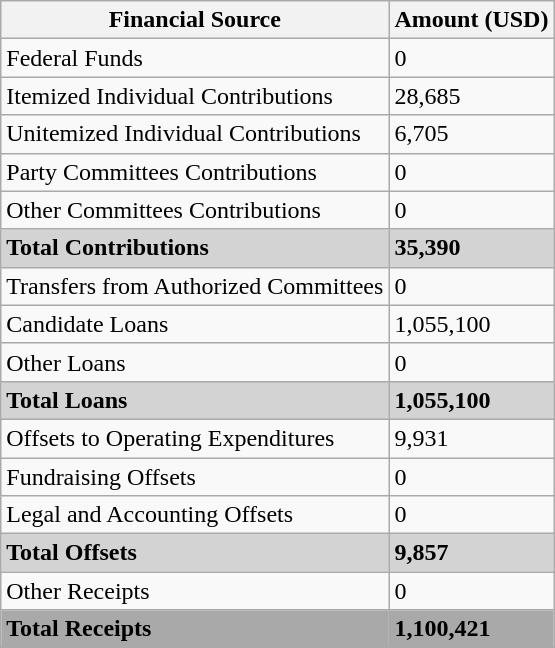<table class="wikitable sortable" border="1">
<tr>
<th scope="col">Financial Source</th>
<th scope="col" data-sort-type="number">Amount (USD)</th>
</tr>
<tr>
<td>Federal Funds</td>
<td>0</td>
</tr>
<tr>
<td>Itemized Individual Contributions</td>
<td>28,685</td>
</tr>
<tr>
<td>Unitemized Individual Contributions</td>
<td>6,705</td>
</tr>
<tr>
<td>Party Committees Contributions</td>
<td>0</td>
</tr>
<tr>
<td>Other Committees Contributions</td>
<td>0</td>
</tr>
<tr>
<td style=background:#D3D3D3><strong>Total Contributions</strong></td>
<td style=background:#D3D3D3><strong>35,390</strong></td>
</tr>
<tr>
<td>Transfers from Authorized Committees</td>
<td>0</td>
</tr>
<tr>
<td>Candidate Loans</td>
<td>1,055,100</td>
</tr>
<tr>
<td>Other Loans</td>
<td>0</td>
</tr>
<tr>
<td style=background:#D3D3D3><strong>Total Loans</strong></td>
<td style=background:#D3D3D3><strong>1,055,100</strong></td>
</tr>
<tr>
<td>Offsets to Operating Expenditures</td>
<td>9,931</td>
</tr>
<tr>
<td>Fundraising Offsets</td>
<td>0</td>
</tr>
<tr>
<td>Legal and Accounting Offsets</td>
<td>0</td>
</tr>
<tr>
<td style=background:#D3D3D3><strong>Total Offsets</strong></td>
<td style=background:#D3D3D3><strong>9,857</strong></td>
</tr>
<tr>
<td>Other Receipts</td>
<td>0</td>
</tr>
<tr>
<td style=background:#A9A9A9><strong>Total Receipts</strong></td>
<td style=background:#A9A9A9><strong>1,100,421</strong></td>
</tr>
<tr>
</tr>
</table>
